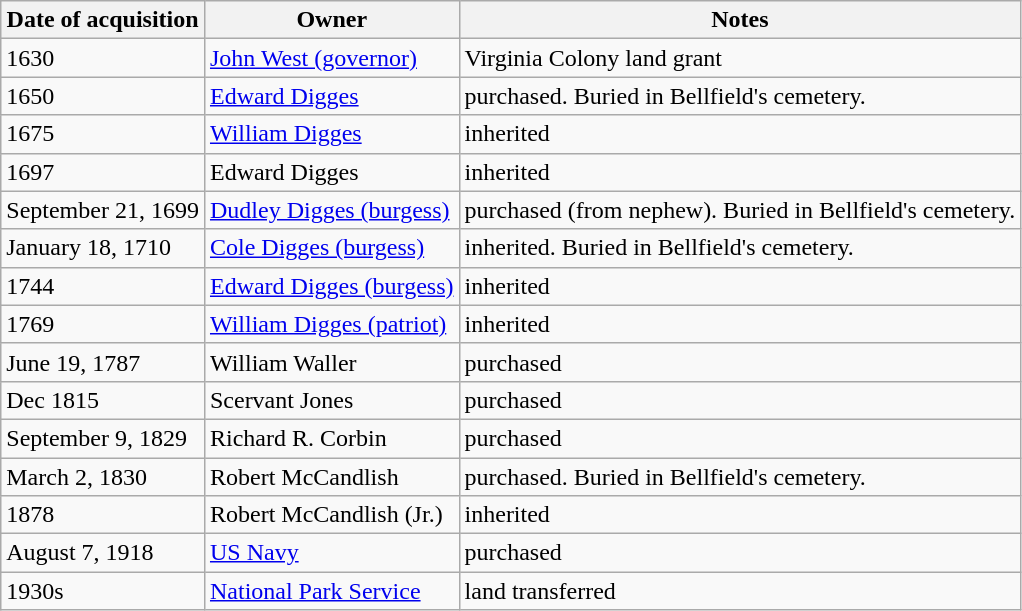<table class="wikitable">
<tr>
<th>Date of acquisition</th>
<th>Owner</th>
<th>Notes</th>
</tr>
<tr>
<td>1630</td>
<td><a href='#'>John West (governor)</a></td>
<td>Virginia Colony land grant</td>
</tr>
<tr>
<td>1650</td>
<td><a href='#'>Edward Digges</a></td>
<td>purchased. Buried in Bellfield's cemetery.</td>
</tr>
<tr>
<td>1675</td>
<td><a href='#'>William Digges</a></td>
<td>inherited</td>
</tr>
<tr>
<td>1697</td>
<td>Edward Digges</td>
<td>inherited</td>
</tr>
<tr>
<td>September 21, 1699</td>
<td><a href='#'>Dudley Digges (burgess)</a></td>
<td>purchased (from nephew).  Buried in Bellfield's cemetery.</td>
</tr>
<tr>
<td>January 18, 1710</td>
<td><a href='#'>Cole Digges (burgess)</a></td>
<td>inherited.  Buried in Bellfield's cemetery.</td>
</tr>
<tr>
<td>1744</td>
<td><a href='#'>Edward Digges (burgess)</a></td>
<td>inherited</td>
</tr>
<tr>
<td>1769</td>
<td><a href='#'>William Digges (patriot)</a></td>
<td>inherited</td>
</tr>
<tr>
<td>June 19, 1787</td>
<td>William Waller</td>
<td>purchased</td>
</tr>
<tr>
<td>Dec 1815</td>
<td>Scervant Jones</td>
<td>purchased</td>
</tr>
<tr>
<td>September 9, 1829</td>
<td>Richard R. Corbin</td>
<td>purchased</td>
</tr>
<tr>
<td>March 2, 1830</td>
<td>Robert McCandlish</td>
<td>purchased.  Buried in Bellfield's cemetery.</td>
</tr>
<tr>
<td>1878</td>
<td>Robert McCandlish (Jr.)</td>
<td>inherited</td>
</tr>
<tr>
<td>August 7, 1918</td>
<td><a href='#'>US Navy</a></td>
<td>purchased</td>
</tr>
<tr>
<td>1930s</td>
<td><a href='#'>National Park Service</a></td>
<td>land transferred</td>
</tr>
</table>
